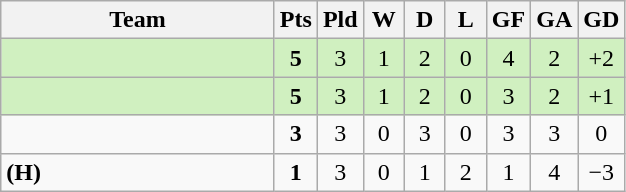<table class=wikitable style="text-align:center">
<tr>
<th width=175>Team</th>
<th width=20>Pts</th>
<th width=20>Pld</th>
<th width=20>W</th>
<th width=20>D</th>
<th width=20>L</th>
<th width=20>GF</th>
<th width=20>GA</th>
<th width=20>GD</th>
</tr>
<tr bgcolor="#D0F0C0">
<td style="text-align:left;"></td>
<td><strong>5</strong></td>
<td>3</td>
<td>1</td>
<td>2</td>
<td>0</td>
<td>4</td>
<td>2</td>
<td>+2</td>
</tr>
<tr bgcolor="#D0F0C0">
<td style="text-align:left;"></td>
<td><strong>5</strong></td>
<td>3</td>
<td>1</td>
<td>2</td>
<td>0</td>
<td>3</td>
<td>2</td>
<td>+1</td>
</tr>
<tr>
<td style="text-align:left;"></td>
<td><strong>3</strong></td>
<td>3</td>
<td>0</td>
<td>3</td>
<td>0</td>
<td>3</td>
<td>3</td>
<td>0</td>
</tr>
<tr>
<td style="text-align:left;"> <strong>(H)</strong></td>
<td><strong>1</strong></td>
<td>3</td>
<td>0</td>
<td>1</td>
<td>2</td>
<td>1</td>
<td>4</td>
<td>−3</td>
</tr>
</table>
